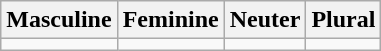<table class="wikitable">
<tr>
<th>Masculine</th>
<th>Feminine</th>
<th>Neuter</th>
<th>Plural</th>
</tr>
<tr>
<td></td>
<td></td>
<td></td>
<td></td>
</tr>
</table>
